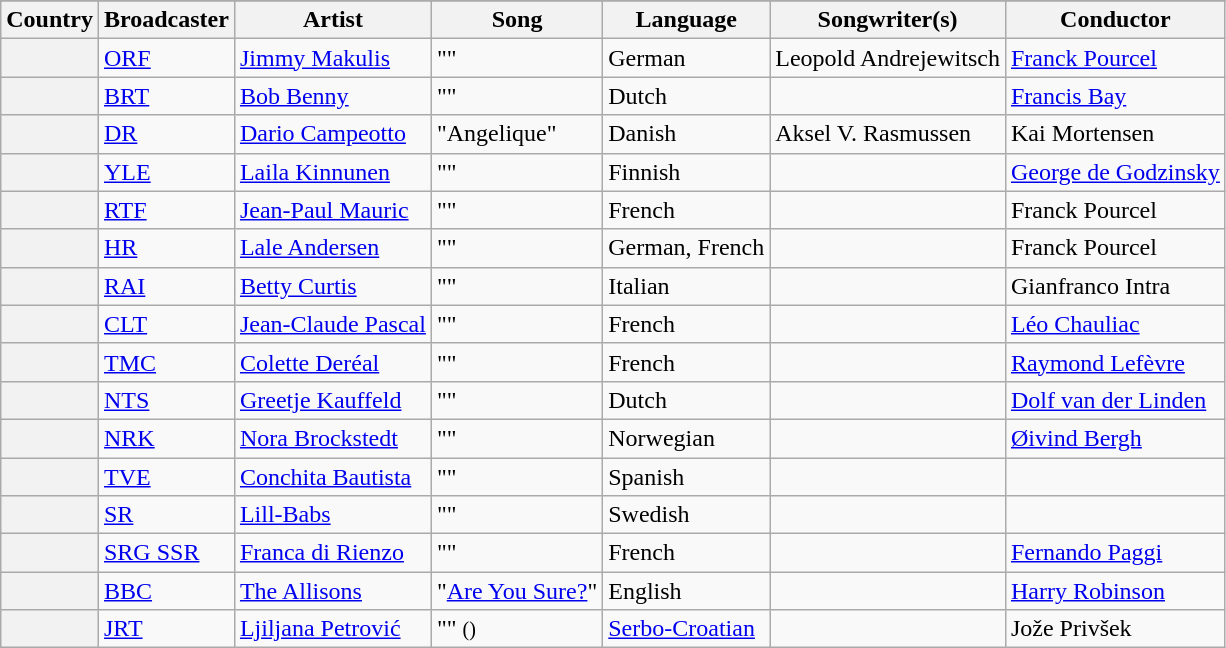<table class="wikitable plainrowheaders">
<tr>
</tr>
<tr>
<th scope="col">Country</th>
<th scope="col">Broadcaster</th>
<th scope="col">Artist</th>
<th scope="col">Song</th>
<th scope="col">Language</th>
<th scope="col">Songwriter(s)</th>
<th scope="col">Conductor</th>
</tr>
<tr>
<th scope="row"></th>
<td><a href='#'>ORF</a></td>
<td><a href='#'>Jimmy Makulis</a></td>
<td>""</td>
<td>German</td>
<td>Leopold Andrejewitsch</td>
<td><a href='#'>Franck Pourcel</a></td>
</tr>
<tr>
<th scope="row"></th>
<td><a href='#'>BRT</a></td>
<td><a href='#'>Bob Benny</a></td>
<td>""</td>
<td>Dutch</td>
<td></td>
<td><a href='#'>Francis Bay</a></td>
</tr>
<tr>
<th scope="row"></th>
<td><a href='#'>DR</a></td>
<td><a href='#'>Dario Campeotto</a></td>
<td>"Angelique"</td>
<td>Danish</td>
<td>Aksel V. Rasmussen</td>
<td>Kai Mortensen</td>
</tr>
<tr>
<th scope="row"></th>
<td><a href='#'>YLE</a></td>
<td><a href='#'>Laila Kinnunen</a></td>
<td>""</td>
<td>Finnish</td>
<td></td>
<td><a href='#'>George de Godzinsky</a></td>
</tr>
<tr>
<th scope="row"></th>
<td><a href='#'>RTF</a></td>
<td><a href='#'>Jean-Paul Mauric</a></td>
<td>""</td>
<td>French</td>
<td></td>
<td>Franck Pourcel</td>
</tr>
<tr>
<th scope="row"></th>
<td><a href='#'>HR</a></td>
<td><a href='#'>Lale Andersen</a></td>
<td>""</td>
<td>German, French</td>
<td></td>
<td>Franck Pourcel</td>
</tr>
<tr>
<th scope="row"></th>
<td><a href='#'>RAI</a></td>
<td><a href='#'>Betty Curtis</a></td>
<td>""</td>
<td>Italian</td>
<td></td>
<td>Gianfranco Intra</td>
</tr>
<tr>
<th scope="row"></th>
<td><a href='#'>CLT</a></td>
<td><a href='#'>Jean-Claude Pascal</a></td>
<td>""</td>
<td>French</td>
<td></td>
<td><a href='#'>Léo Chauliac</a></td>
</tr>
<tr>
<th scope="row"></th>
<td><a href='#'>TMC</a></td>
<td><a href='#'>Colette Deréal</a></td>
<td>""</td>
<td>French</td>
<td></td>
<td><a href='#'>Raymond Lefèvre</a></td>
</tr>
<tr>
<th scope="row"></th>
<td><a href='#'>NTS</a></td>
<td><a href='#'>Greetje Kauffeld</a></td>
<td>""</td>
<td>Dutch</td>
<td></td>
<td><a href='#'>Dolf van der Linden</a></td>
</tr>
<tr>
<th scope="row"></th>
<td><a href='#'>NRK</a></td>
<td><a href='#'>Nora Brockstedt</a></td>
<td>""</td>
<td>Norwegian</td>
<td></td>
<td><a href='#'>Øivind Bergh</a></td>
</tr>
<tr>
<th scope="row"></th>
<td><a href='#'>TVE</a></td>
<td><a href='#'>Conchita Bautista</a></td>
<td>""</td>
<td>Spanish</td>
<td></td>
<td></td>
</tr>
<tr>
<th scope="row"></th>
<td><a href='#'>SR</a></td>
<td><a href='#'>Lill-Babs</a></td>
<td>""</td>
<td>Swedish</td>
<td></td>
<td></td>
</tr>
<tr>
<th scope="row"></th>
<td><a href='#'>SRG SSR</a></td>
<td><a href='#'>Franca di Rienzo</a></td>
<td>""</td>
<td>French</td>
<td></td>
<td><a href='#'>Fernando Paggi</a></td>
</tr>
<tr>
<th scope="row"></th>
<td><a href='#'>BBC</a></td>
<td><a href='#'>The Allisons</a></td>
<td>"<a href='#'>Are You Sure?</a>"</td>
<td>English</td>
<td></td>
<td><a href='#'>Harry Robinson</a></td>
</tr>
<tr>
<th scope="row"></th>
<td><a href='#'>JRT</a></td>
<td><a href='#'>Ljiljana Petrović</a></td>
<td>"" <small>()</small></td>
<td><a href='#'>Serbo-Croatian</a></td>
<td></td>
<td>Jože Privšek</td>
</tr>
</table>
